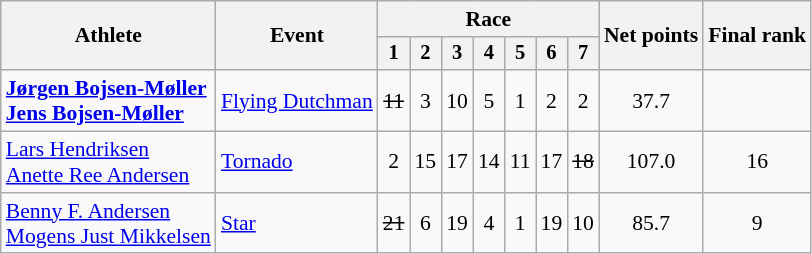<table class="wikitable" style="font-size:90%">
<tr>
<th rowspan="2">Athlete</th>
<th rowspan="2">Event</th>
<th colspan=7>Race</th>
<th rowspan=2>Net points</th>
<th rowspan=2>Final rank</th>
</tr>
<tr style="font-size:95%">
<th>1</th>
<th>2</th>
<th>3</th>
<th>4</th>
<th>5</th>
<th>6</th>
<th>7</th>
</tr>
<tr align=center>
<td align=left><strong><a href='#'>Jørgen Bojsen-Møller</a><br><a href='#'>Jens Bojsen-Møller</a></strong></td>
<td align=left><a href='#'>Flying Dutchman</a></td>
<td><s>11</s></td>
<td>3</td>
<td>10</td>
<td>5</td>
<td>1</td>
<td>2</td>
<td>2</td>
<td>37.7</td>
<td></td>
</tr>
<tr align=center>
<td align=left><a href='#'>Lars Hendriksen</a><br><a href='#'>Anette Ree Andersen</a></td>
<td align=left><a href='#'>Tornado</a></td>
<td>2</td>
<td>15</td>
<td>17</td>
<td>14</td>
<td>11</td>
<td>17</td>
<td><s>18</s></td>
<td>107.0</td>
<td>16</td>
</tr>
<tr align=center>
<td align=left><a href='#'>Benny F. Andersen</a><br><a href='#'>Mogens Just Mikkelsen</a></td>
<td align=left><a href='#'>Star</a></td>
<td><s>21</s></td>
<td>6</td>
<td>19</td>
<td>4</td>
<td>1</td>
<td>19</td>
<td>10</td>
<td>85.7</td>
<td>9</td>
</tr>
</table>
